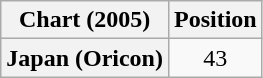<table class="wikitable sortable plainrowheaders" style="text-align:center">
<tr>
<th scope="col">Chart (2005)</th>
<th scope="col">Position</th>
</tr>
<tr>
<th scope="row">Japan (Oricon)</th>
<td>43</td>
</tr>
</table>
